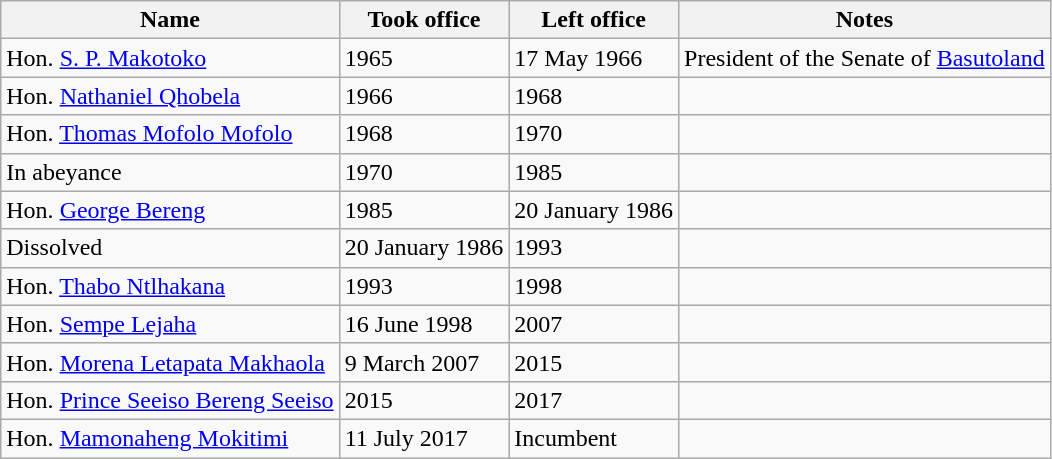<table class="wikitable">
<tr>
<th>Name</th>
<th>Took office</th>
<th>Left office</th>
<th>Notes</th>
</tr>
<tr>
<td>Hon. <a href='#'>S. P. Makotoko</a></td>
<td>1965</td>
<td>17 May 1966</td>
<td>President of the Senate of <a href='#'>Basutoland</a></td>
</tr>
<tr>
<td>Hon. <a href='#'>Nathaniel Qhobela</a></td>
<td>1966</td>
<td>1968</td>
<td></td>
</tr>
<tr>
<td>Hon. <a href='#'>Thomas Mofolo Mofolo</a></td>
<td>1968</td>
<td>1970</td>
<td></td>
</tr>
<tr>
<td>In abeyance</td>
<td>1970</td>
<td>1985</td>
<td></td>
</tr>
<tr>
<td>Hon. <a href='#'>George Bereng</a></td>
<td>1985</td>
<td>20 January 1986</td>
<td></td>
</tr>
<tr>
<td>Dissolved</td>
<td>20 January 1986</td>
<td>1993</td>
<td></td>
</tr>
<tr>
<td>Hon. <a href='#'>Thabo Ntlhakana</a></td>
<td>1993</td>
<td>1998</td>
<td></td>
</tr>
<tr>
<td>Hon. <a href='#'>Sempe Lejaha</a></td>
<td>16 June 1998</td>
<td>2007</td>
<td></td>
</tr>
<tr>
<td>Hon. <a href='#'>Morena Letapata Makhaola</a></td>
<td>9 March 2007</td>
<td>2015</td>
<td></td>
</tr>
<tr>
<td>Hon. <a href='#'>Prince Seeiso Bereng Seeiso</a></td>
<td>2015</td>
<td>2017</td>
<td></td>
</tr>
<tr>
<td>Hon. <a href='#'>Mamonaheng Mokitimi</a></td>
<td>11 July 2017</td>
<td>Incumbent</td>
<td></td>
</tr>
</table>
